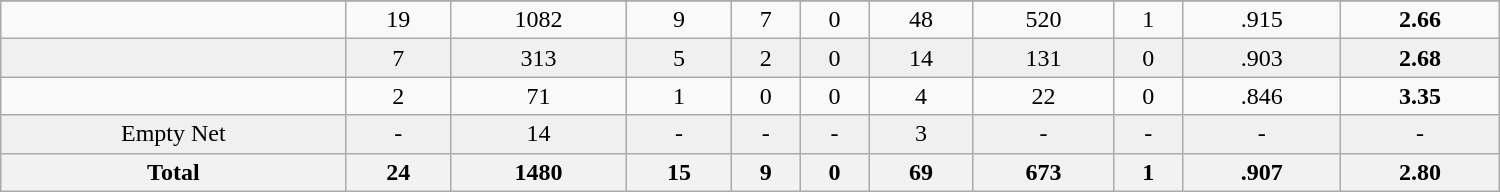<table class="wikitable sortable" width ="1000">
<tr align="center">
</tr>
<tr align="center">
<td></td>
<td>19</td>
<td>1082</td>
<td>9</td>
<td>7</td>
<td>0</td>
<td>48</td>
<td>520</td>
<td>1</td>
<td>.915</td>
<td><strong>2.66</strong></td>
</tr>
<tr align="center" bgcolor="f0f0f0">
<td></td>
<td>7</td>
<td>313</td>
<td>5</td>
<td>2</td>
<td>0</td>
<td>14</td>
<td>131</td>
<td>0</td>
<td>.903</td>
<td><strong>2.68</strong></td>
</tr>
<tr align="center" bgcolor="">
<td></td>
<td>2</td>
<td>71</td>
<td>1</td>
<td>0</td>
<td>0</td>
<td>4</td>
<td>22</td>
<td>0</td>
<td>.846</td>
<td><strong>3.35</strong></td>
</tr>
<tr align="center" bgcolor="f0f0f0">
<td>Empty Net</td>
<td>-</td>
<td>14</td>
<td>-</td>
<td>-</td>
<td>-</td>
<td>3</td>
<td>-</td>
<td>-</td>
<td>-</td>
<td>-</td>
</tr>
<tr>
<th>Total</th>
<th>24</th>
<th>1480</th>
<th>15</th>
<th>9</th>
<th>0</th>
<th>69</th>
<th>673</th>
<th>1</th>
<th>.907</th>
<th>2.80</th>
</tr>
</table>
